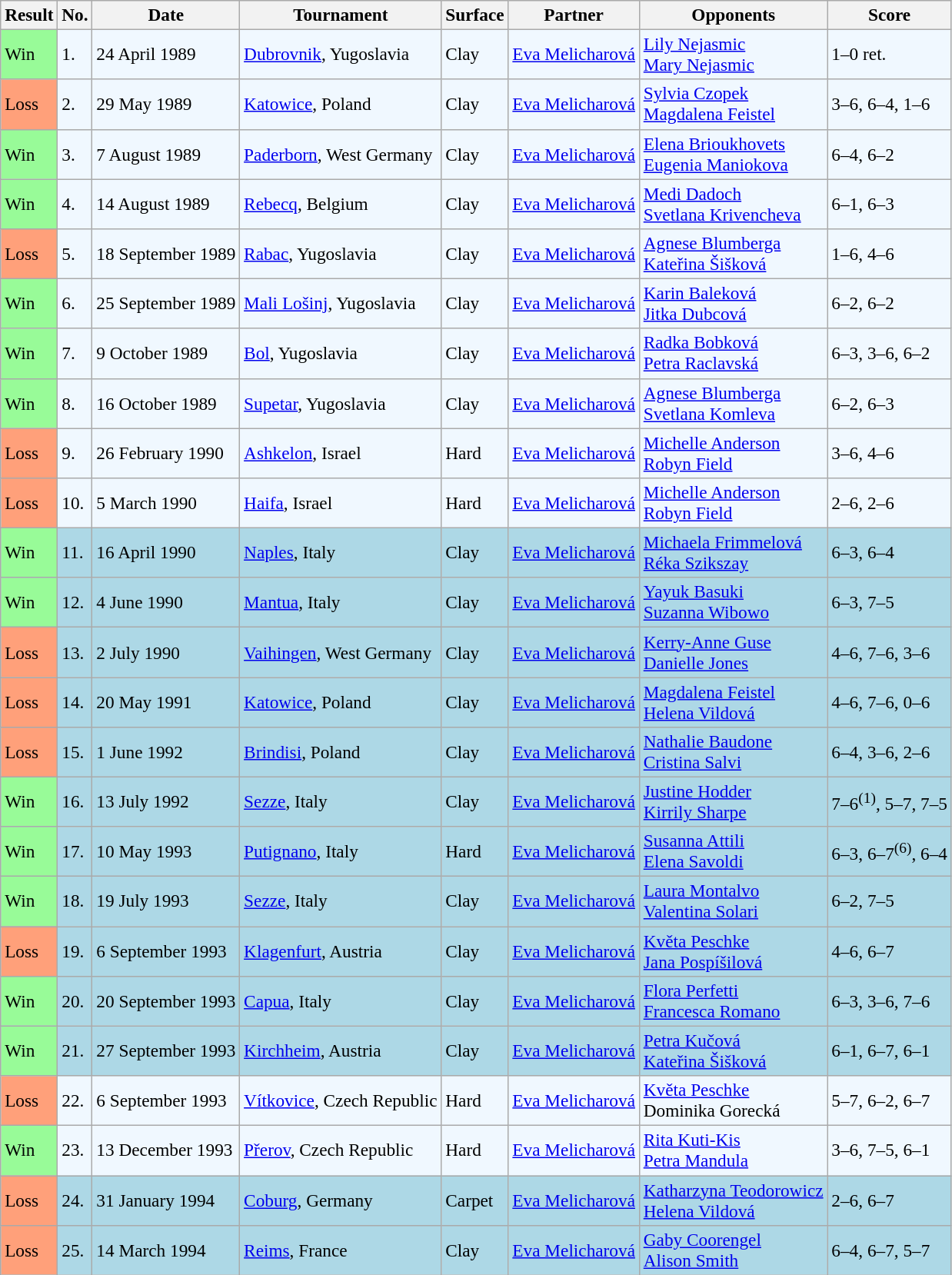<table class="sortable wikitable" style="font-size:97%">
<tr>
<th>Result</th>
<th>No.</th>
<th>Date</th>
<th>Tournament</th>
<th>Surface</th>
<th>Partner</th>
<th>Opponents</th>
<th>Score</th>
</tr>
<tr style="background:#f0f8ff;">
<td style="background:#98fb98;">Win</td>
<td>1.</td>
<td>24 April 1989</td>
<td><a href='#'>Dubrovnik</a>, Yugoslavia</td>
<td>Clay</td>
<td> <a href='#'>Eva Melicharová</a></td>
<td> <a href='#'>Lily Nejasmic</a> <br>  <a href='#'>Mary Nejasmic</a></td>
<td>1–0 ret.</td>
</tr>
<tr bgcolor=f0f8ff>
<td style="background:#ffa07a;">Loss</td>
<td>2.</td>
<td>29 May 1989</td>
<td><a href='#'>Katowice</a>, Poland</td>
<td>Clay</td>
<td> <a href='#'>Eva Melicharová</a></td>
<td> <a href='#'>Sylvia Czopek</a> <br>  <a href='#'>Magdalena Feistel</a></td>
<td>3–6, 6–4, 1–6</td>
</tr>
<tr style="background:#f0f8ff;">
<td style="background:#98fb98;">Win</td>
<td>3.</td>
<td>7 August 1989</td>
<td><a href='#'>Paderborn</a>, West Germany</td>
<td>Clay</td>
<td> <a href='#'>Eva Melicharová</a></td>
<td> <a href='#'>Elena Brioukhovets</a> <br>  <a href='#'>Eugenia Maniokova</a></td>
<td>6–4, 6–2</td>
</tr>
<tr style="background:#f0f8ff;">
<td style="background:#98fb98;">Win</td>
<td>4.</td>
<td>14 August 1989</td>
<td><a href='#'>Rebecq</a>, Belgium</td>
<td>Clay</td>
<td> <a href='#'>Eva Melicharová</a></td>
<td> <a href='#'>Medi Dadoch</a> <br>  <a href='#'>Svetlana Krivencheva</a></td>
<td>6–1, 6–3</td>
</tr>
<tr style="background:#f0f8ff;">
<td style="background:#ffa07a;">Loss</td>
<td>5.</td>
<td>18 September 1989</td>
<td><a href='#'>Rabac</a>, Yugoslavia</td>
<td>Clay</td>
<td> <a href='#'>Eva Melicharová</a></td>
<td> <a href='#'>Agnese Blumberga</a> <br>  <a href='#'>Kateřina Šišková</a></td>
<td>1–6, 4–6</td>
</tr>
<tr style="background:#f0f8ff;">
<td style="background:#98fb98;">Win</td>
<td>6.</td>
<td>25 September 1989</td>
<td><a href='#'>Mali Lošinj</a>, Yugoslavia</td>
<td>Clay</td>
<td> <a href='#'>Eva Melicharová</a></td>
<td> <a href='#'>Karin Baleková</a> <br>  <a href='#'>Jitka Dubcová</a></td>
<td>6–2, 6–2</td>
</tr>
<tr style="background:#f0f8ff;">
<td style="background:#98fb98;">Win</td>
<td>7.</td>
<td>9 October 1989</td>
<td><a href='#'>Bol</a>, Yugoslavia</td>
<td>Clay</td>
<td> <a href='#'>Eva Melicharová</a></td>
<td> <a href='#'>Radka Bobková</a> <br>  <a href='#'>Petra Raclavská</a></td>
<td>6–3, 3–6, 6–2</td>
</tr>
<tr style="background:#f0f8ff;">
<td style="background:#98fb98;">Win</td>
<td>8.</td>
<td>16 October 1989</td>
<td><a href='#'>Supetar</a>, Yugoslavia</td>
<td>Clay</td>
<td> <a href='#'>Eva Melicharová</a></td>
<td> <a href='#'>Agnese Blumberga</a> <br>  <a href='#'>Svetlana Komleva</a></td>
<td>6–2, 6–3</td>
</tr>
<tr style="background:#f0f8ff;">
<td style="background:#ffa07a;">Loss</td>
<td>9.</td>
<td>26 February 1990</td>
<td><a href='#'>Ashkelon</a>, Israel</td>
<td>Hard</td>
<td> <a href='#'>Eva Melicharová</a></td>
<td> <a href='#'>Michelle Anderson</a> <br>  <a href='#'>Robyn Field</a></td>
<td>3–6, 4–6</td>
</tr>
<tr style="background:#f0f8ff;">
<td style="background:#ffa07a;">Loss</td>
<td>10.</td>
<td>5 March 1990</td>
<td><a href='#'>Haifa</a>, Israel</td>
<td>Hard</td>
<td> <a href='#'>Eva Melicharová</a></td>
<td> <a href='#'>Michelle Anderson</a> <br>  <a href='#'>Robyn Field</a></td>
<td>2–6, 2–6</td>
</tr>
<tr style="background:lightblue;">
<td style="background:#98fb98;">Win</td>
<td>11.</td>
<td>16 April 1990</td>
<td><a href='#'>Naples</a>, Italy</td>
<td>Clay</td>
<td> <a href='#'>Eva Melicharová</a></td>
<td> <a href='#'>Michaela Frimmelová</a> <br>  <a href='#'>Réka Szikszay</a></td>
<td>6–3, 6–4</td>
</tr>
<tr style="background:lightblue;">
<td style="background:#98fb98;">Win</td>
<td>12.</td>
<td>4 June 1990</td>
<td><a href='#'>Mantua</a>, Italy</td>
<td>Clay</td>
<td> <a href='#'>Eva Melicharová</a></td>
<td> <a href='#'>Yayuk Basuki</a> <br>  <a href='#'>Suzanna Wibowo</a></td>
<td>6–3, 7–5</td>
</tr>
<tr style="background:lightblue;">
<td style="background:#ffa07a;">Loss</td>
<td>13.</td>
<td>2 July 1990</td>
<td><a href='#'>Vaihingen</a>, West Germany</td>
<td>Clay</td>
<td> <a href='#'>Eva Melicharová</a></td>
<td> <a href='#'>Kerry-Anne Guse</a> <br>  <a href='#'>Danielle Jones</a></td>
<td>4–6, 7–6, 3–6</td>
</tr>
<tr style="background:lightblue;">
<td style="background:#ffa07a;">Loss</td>
<td>14.</td>
<td>20 May 1991</td>
<td><a href='#'>Katowice</a>, Poland</td>
<td>Clay</td>
<td> <a href='#'>Eva Melicharová</a></td>
<td> <a href='#'>Magdalena Feistel</a> <br>  <a href='#'>Helena Vildová</a></td>
<td>4–6, 7–6, 0–6</td>
</tr>
<tr style="background:lightblue;">
<td style="background:#ffa07a;">Loss</td>
<td>15.</td>
<td>1 June 1992</td>
<td><a href='#'>Brindisi</a>, Poland</td>
<td>Clay</td>
<td> <a href='#'>Eva Melicharová</a></td>
<td> <a href='#'>Nathalie Baudone</a> <br>  <a href='#'>Cristina Salvi</a></td>
<td>6–4, 3–6, 2–6</td>
</tr>
<tr style="background:lightblue;">
<td style="background:#98fb98;">Win</td>
<td>16.</td>
<td>13 July 1992</td>
<td><a href='#'>Sezze</a>, Italy</td>
<td>Clay</td>
<td> <a href='#'>Eva Melicharová</a></td>
<td> <a href='#'>Justine Hodder</a> <br>  <a href='#'>Kirrily Sharpe</a></td>
<td>7–6<sup>(1)</sup>, 5–7, 7–5</td>
</tr>
<tr style="background:lightblue;">
<td style="background:#98fb98;">Win</td>
<td>17.</td>
<td>10 May 1993</td>
<td><a href='#'>Putignano</a>, Italy</td>
<td>Hard</td>
<td> <a href='#'>Eva Melicharová</a></td>
<td> <a href='#'>Susanna Attili</a> <br>  <a href='#'>Elena Savoldi</a></td>
<td>6–3, 6–7<sup>(6)</sup>, 6–4</td>
</tr>
<tr style="background:lightblue;">
<td style="background:#98fb98;">Win</td>
<td>18.</td>
<td>19 July 1993</td>
<td><a href='#'>Sezze</a>, Italy</td>
<td>Clay</td>
<td> <a href='#'>Eva Melicharová</a></td>
<td> <a href='#'>Laura Montalvo</a> <br>  <a href='#'>Valentina Solari</a></td>
<td>6–2, 7–5</td>
</tr>
<tr style="background:lightblue;">
<td style="background:#ffa07a;">Loss</td>
<td>19.</td>
<td>6 September 1993</td>
<td><a href='#'>Klagenfurt</a>, Austria</td>
<td>Clay</td>
<td> <a href='#'>Eva Melicharová</a></td>
<td> <a href='#'>Květa Peschke</a> <br>  <a href='#'>Jana Pospíšilová</a></td>
<td>4–6, 6–7</td>
</tr>
<tr style="background:lightblue;">
<td style="background:#98fb98;">Win</td>
<td>20.</td>
<td>20 September 1993</td>
<td><a href='#'>Capua</a>, Italy</td>
<td>Clay</td>
<td> <a href='#'>Eva Melicharová</a></td>
<td> <a href='#'>Flora Perfetti</a> <br>  <a href='#'>Francesca Romano</a></td>
<td>6–3, 3–6, 7–6</td>
</tr>
<tr style="background:lightblue;">
<td style="background:#98fb98;">Win</td>
<td>21.</td>
<td>27 September 1993</td>
<td><a href='#'>Kirchheim</a>, Austria</td>
<td>Clay</td>
<td> <a href='#'>Eva Melicharová</a></td>
<td> <a href='#'>Petra Kučová</a> <br>  <a href='#'>Kateřina Šišková</a></td>
<td>6–1, 6–7, 6–1</td>
</tr>
<tr style="background:#f0f8ff;">
<td style="background:#ffa07a;">Loss</td>
<td>22.</td>
<td>6 September 1993</td>
<td><a href='#'>Vítkovice</a>, Czech Republic</td>
<td>Hard</td>
<td> <a href='#'>Eva Melicharová</a></td>
<td> <a href='#'>Květa Peschke</a> <br>  Dominika Gorecká</td>
<td>5–7, 6–2, 6–7</td>
</tr>
<tr style="background:#f0f8ff;">
<td style="background:#98fb98;">Win</td>
<td>23.</td>
<td>13 December 1993</td>
<td><a href='#'>Přerov</a>, Czech Republic</td>
<td>Hard</td>
<td> <a href='#'>Eva Melicharová</a></td>
<td> <a href='#'>Rita Kuti-Kis</a> <br>  <a href='#'>Petra Mandula</a></td>
<td>3–6, 7–5, 6–1</td>
</tr>
<tr style="background:lightblue;">
<td style="background:#ffa07a;">Loss</td>
<td>24.</td>
<td>31 January 1994</td>
<td><a href='#'>Coburg</a>, Germany</td>
<td>Carpet</td>
<td> <a href='#'>Eva Melicharová</a></td>
<td> <a href='#'>Katharzyna Teodorowicz</a> <br>  <a href='#'>Helena Vildová</a></td>
<td>2–6, 6–7</td>
</tr>
<tr style="background:lightblue;">
<td style="background:#ffa07a;">Loss</td>
<td>25.</td>
<td>14 March 1994</td>
<td><a href='#'>Reims</a>, France</td>
<td>Clay</td>
<td> <a href='#'>Eva Melicharová</a></td>
<td> <a href='#'>Gaby Coorengel</a> <br>  <a href='#'>Alison Smith</a></td>
<td>6–4, 6–7, 5–7</td>
</tr>
</table>
